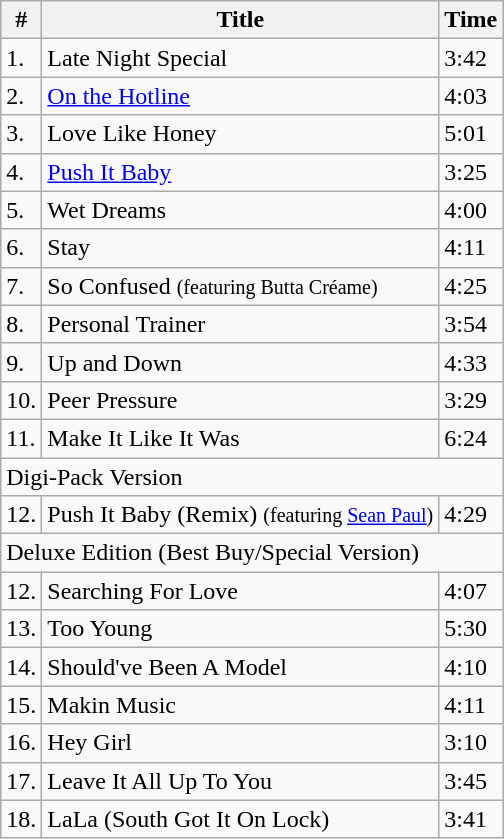<table class="wikitable">
<tr>
<th>#</th>
<th>Title</th>
<th>Time</th>
</tr>
<tr>
<td>1.</td>
<td>Late Night Special</td>
<td>3:42</td>
</tr>
<tr>
<td>2.</td>
<td><a href='#'>On the Hotline</a></td>
<td>4:03</td>
</tr>
<tr>
<td>3.</td>
<td>Love Like Honey</td>
<td>5:01</td>
</tr>
<tr>
<td>4.</td>
<td><a href='#'>Push It Baby</a></td>
<td>3:25</td>
</tr>
<tr>
<td>5.</td>
<td>Wet Dreams</td>
<td>4:00</td>
</tr>
<tr>
<td>6.</td>
<td>Stay</td>
<td>4:11</td>
</tr>
<tr>
<td>7.</td>
<td>So Confused <small>(featuring Butta Créame)</small></td>
<td>4:25</td>
</tr>
<tr>
<td>8.</td>
<td>Personal Trainer</td>
<td>3:54</td>
</tr>
<tr>
<td>9.</td>
<td>Up and Down</td>
<td>4:33</td>
</tr>
<tr>
<td>10.</td>
<td>Peer Pressure</td>
<td>3:29</td>
</tr>
<tr>
<td>11.</td>
<td>Make It Like It Was</td>
<td>6:24</td>
</tr>
<tr>
<td colspan=3>Digi-Pack Version</td>
</tr>
<tr>
<td>12.</td>
<td>Push It Baby (Remix) <small>(featuring <a href='#'>Sean Paul</a>)</small></td>
<td>4:29</td>
</tr>
<tr>
<td colspan=3>Deluxe Edition (Best Buy/Special Version)</td>
</tr>
<tr>
<td>12.</td>
<td>Searching For Love</td>
<td>4:07</td>
</tr>
<tr>
<td>13.</td>
<td>Too Young</td>
<td>5:30</td>
</tr>
<tr>
<td>14.</td>
<td>Should've Been A Model</td>
<td>4:10</td>
</tr>
<tr>
<td>15.</td>
<td>Makin Music</td>
<td>4:11</td>
</tr>
<tr>
<td>16.</td>
<td>Hey Girl</td>
<td>3:10</td>
</tr>
<tr>
<td>17.</td>
<td>Leave It All Up To You</td>
<td>3:45</td>
</tr>
<tr>
<td>18.</td>
<td>LaLa (South Got It On Lock)</td>
<td>3:41</td>
</tr>
</table>
